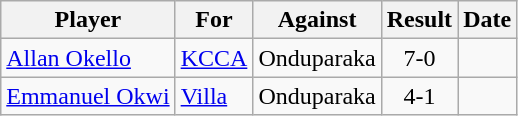<table class="wikitable sortable">
<tr>
<th>Player</th>
<th>For</th>
<th>Against</th>
<th style="text-align:center">Result</th>
<th>Date</th>
</tr>
<tr>
<td> <a href='#'>Allan Okello</a></td>
<td><a href='#'>KCCA</a></td>
<td>Onduparaka</td>
<td style="text-align:center;">7-0</td>
<td></td>
</tr>
<tr>
<td> <a href='#'>Emmanuel Okwi</a></td>
<td><a href='#'>Villa</a></td>
<td>Onduparaka</td>
<td style="text-align:center;">4-1</td>
<td></td>
</tr>
</table>
